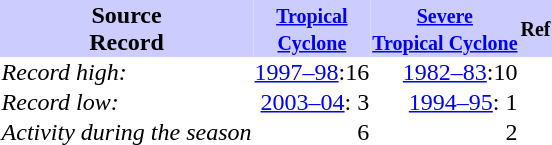<table class="toccolours" cellspacing="0" style="float:right; margin-left:1em;">
<tr style="background:#ccccff">
<th>Source<br>Record</th>
<th><small><a href='#'>Tropical<br>Cyclone</a></small></th>
<th><small><a href='#'>Severe<br>Tropical Cyclone</a></small></th>
<th><small>Ref</small></th>
</tr>
<tr>
<td><em>Record high:</em></td>
<td align="right"><a href='#'>1997–98</a>:16</td>
<td align="right"><a href='#'>1982–83</a>:10</td>
<td></td>
</tr>
<tr>
<td><em>Record low:</em></td>
<td align="right"><a href='#'>2003–04</a>: 3</td>
<td align="right"><a href='#'>1994–95</a>: 1</td>
<td></td>
</tr>
<tr>
<td><em>Activity during the season</em></td>
<td align="right">6</td>
<td align="right">2</td>
</tr>
</table>
